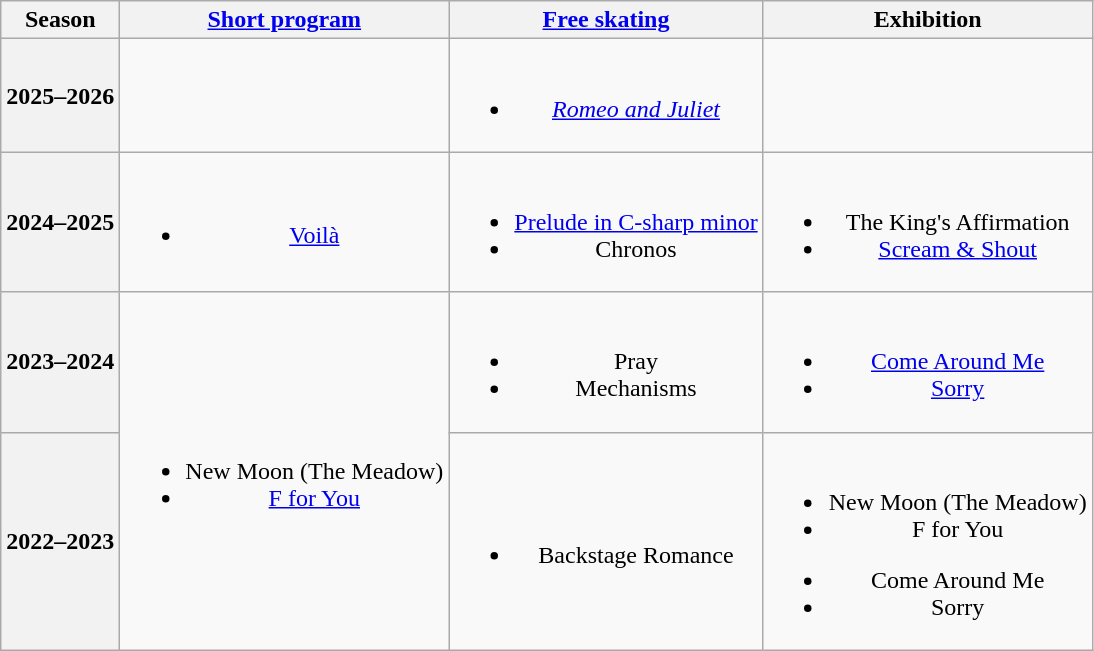<table class=wikitable style=text-align:center>
<tr>
<th>Season</th>
<th><a href='#'>Short program</a></th>
<th><a href='#'>Free skating</a></th>
<th>Exhibition</th>
</tr>
<tr>
<th>2025–2026 <br> </th>
<td></td>
<td><br><ul><li><em><a href='#'>Romeo and Juliet</a></em> <br> </li></ul></td>
<td></td>
</tr>
<tr>
<th>2024–2025 <br> </th>
<td><br><ul><li><a href='#'>Voilà</a> <br> </li></ul></td>
<td><br><ul><li><a href='#'>Prelude in C-sharp minor</a> <br> </li><li>Chronos <br> </li></ul></td>
<td><br><ul><li>The King's Affirmation <br></li><li><a href='#'>Scream & Shout</a> <br></li></ul></td>
</tr>
<tr>
<th>2023–2024 <br> </th>
<td rowspan=2><br><ul><li>New Moon (The Meadow) <br> </li><li><a href='#'>F for You</a> <br> </li></ul></td>
<td><br><ul><li>Pray <br></li><li>Mechanisms <br></li></ul></td>
<td><br><ul><li><a href='#'>Come Around Me</a></li><li><a href='#'>Sorry</a> <br> </li></ul></td>
</tr>
<tr>
<th>2022–2023 <br> </th>
<td><br><ul><li>Backstage Romance <br> </li></ul></td>
<td><br><ul><li>New Moon (The Meadow) <br> </li><li>F for You <br> </li></ul><ul><li>Come Around Me</li><li>Sorry <br> </li></ul></td>
</tr>
</table>
